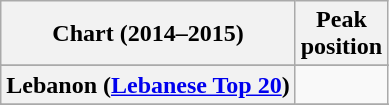<table class="wikitable sortable plainrowheaders" style="text-align:center;">
<tr>
<th>Chart (2014–2015)</th>
<th>Peak<br>position</th>
</tr>
<tr>
</tr>
<tr>
</tr>
<tr>
</tr>
<tr>
</tr>
<tr>
</tr>
<tr>
</tr>
<tr>
</tr>
<tr>
</tr>
<tr>
</tr>
<tr>
</tr>
<tr>
</tr>
<tr>
</tr>
<tr>
</tr>
<tr>
<th scope="row">Lebanon (<a href='#'>Lebanese Top 20</a>)</th>
<td></td>
</tr>
<tr>
</tr>
<tr>
</tr>
<tr>
</tr>
<tr>
</tr>
<tr>
</tr>
<tr>
</tr>
<tr>
</tr>
<tr>
</tr>
<tr>
</tr>
<tr>
</tr>
<tr>
</tr>
<tr>
</tr>
<tr>
</tr>
<tr>
</tr>
<tr>
</tr>
</table>
